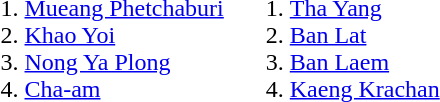<table>
<tr --valign=top>
<td><br><ol><li><a href='#'>Mueang Phetchaburi</a></li><li><a href='#'>Khao Yoi</a></li><li><a href='#'>Nong Ya Plong</a></li><li><a href='#'>Cha-am</a></li></ol></td>
<td><br><ol>
<li><a href='#'>Tha Yang</a>
<li><a href='#'>Ban Lat</a>
<li><a href='#'>Ban Laem</a>
<li><a href='#'>Kaeng Krachan</a>
</ol></td>
</tr>
</table>
